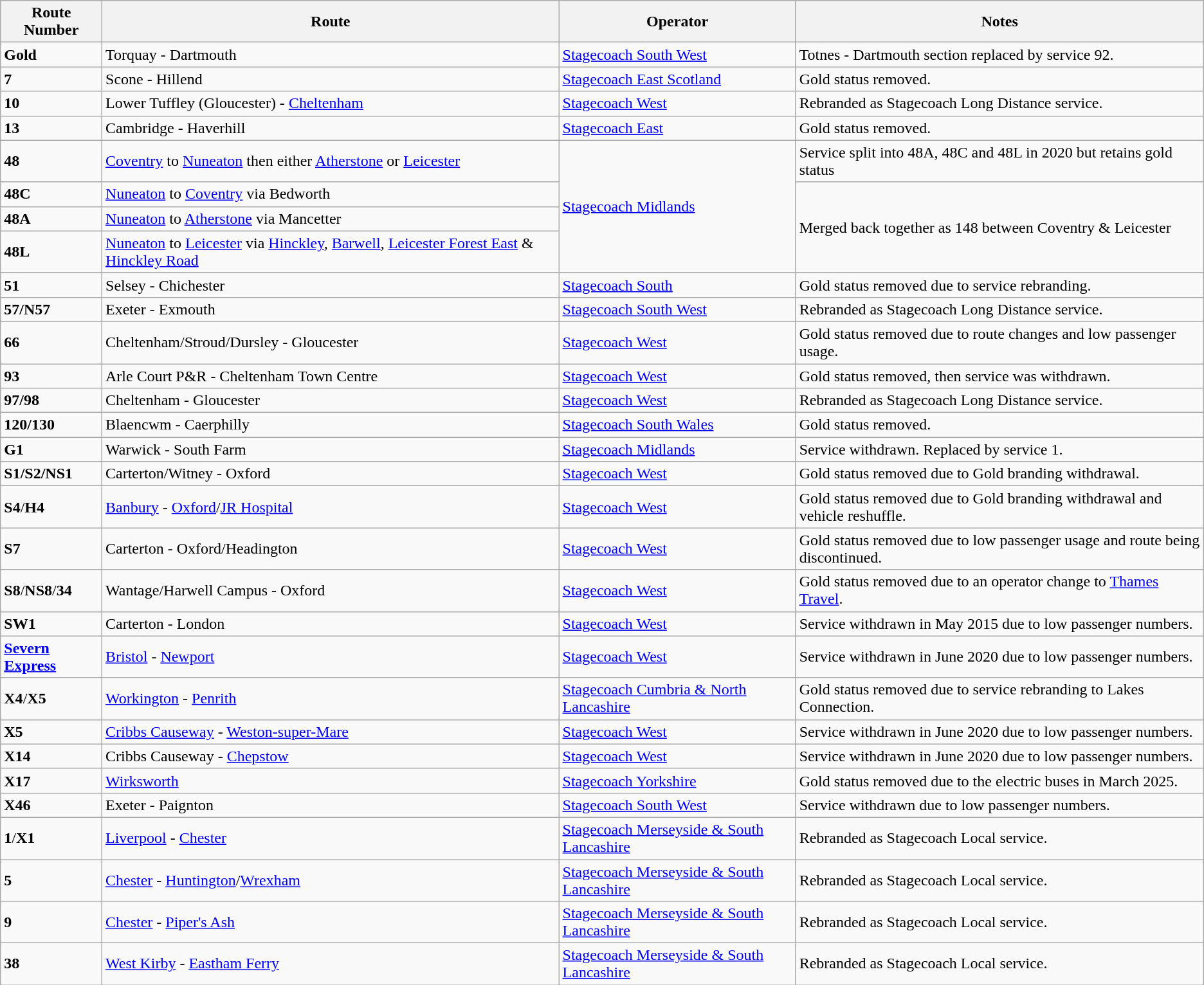<table class="wikitable sortable">
<tr>
<th>Route Number</th>
<th>Route</th>
<th>Operator</th>
<th>Notes</th>
</tr>
<tr>
<td><strong>Gold</strong></td>
<td>Torquay - Dartmouth</td>
<td><a href='#'>Stagecoach South West</a></td>
<td>Totnes - Dartmouth section replaced by service 92.</td>
</tr>
<tr>
<td><strong>7</strong></td>
<td>Scone - Hillend</td>
<td><a href='#'>Stagecoach East Scotland</a></td>
<td>Gold status removed.</td>
</tr>
<tr>
<td><strong>10</strong></td>
<td>Lower Tuffley (Gloucester) - <a href='#'>Cheltenham</a></td>
<td><a href='#'>Stagecoach West</a></td>
<td>Rebranded as Stagecoach Long Distance service.</td>
</tr>
<tr>
<td><strong>13</strong></td>
<td>Cambridge - Haverhill</td>
<td><a href='#'>Stagecoach East</a></td>
<td>Gold status removed.</td>
</tr>
<tr>
<td><strong>48</strong></td>
<td><a href='#'>Coventry</a> to <a href='#'>Nuneaton</a> then either <a href='#'>Atherstone</a> or <a href='#'>Leicester</a></td>
<td rowspan=4><a href='#'>Stagecoach Midlands</a></td>
<td>Service split into 48A, 48C and 48L in 2020 but retains gold status</td>
</tr>
<tr>
<td><strong>48C</strong></td>
<td><a href='#'>Nuneaton</a> to <a href='#'>Coventry</a> via Bedworth</td>
<td rowspan=3>Merged back together as 148 between Coventry & Leicester</td>
</tr>
<tr>
<td><strong>48A</strong></td>
<td><a href='#'>Nuneaton</a> to <a href='#'>Atherstone</a> via Mancetter</td>
</tr>
<tr>
<td><strong>48L</strong></td>
<td><a href='#'>Nuneaton</a> to <a href='#'>Leicester</a> via <a href='#'>Hinckley</a>, <a href='#'>Barwell</a>, <a href='#'>Leicester Forest East</a> & <a href='#'>Hinckley Road</a></td>
</tr>
<tr>
<td><strong>51</strong></td>
<td>Selsey - Chichester</td>
<td><a href='#'>Stagecoach South</a></td>
<td>Gold status removed due to service rebranding.</td>
</tr>
<tr>
<td><strong>57/N57</strong></td>
<td>Exeter - Exmouth</td>
<td><a href='#'>Stagecoach South West</a></td>
<td>Rebranded as Stagecoach Long Distance service.</td>
</tr>
<tr>
<td><strong>66</strong></td>
<td>Cheltenham/Stroud/Dursley - Gloucester</td>
<td><a href='#'>Stagecoach West</a></td>
<td>Gold status removed due to route changes and low passenger usage.</td>
</tr>
<tr>
<td><strong>93</strong></td>
<td>Arle Court P&R - Cheltenham Town Centre</td>
<td><a href='#'>Stagecoach West</a></td>
<td>Gold status removed, then service was withdrawn.</td>
</tr>
<tr>
<td><strong>97/98</strong></td>
<td>Cheltenham - Gloucester</td>
<td><a href='#'>Stagecoach West</a></td>
<td>Rebranded as Stagecoach Long Distance service.</td>
</tr>
<tr>
<td><strong>120/130</strong></td>
<td>Blaencwm - Caerphilly</td>
<td><a href='#'>Stagecoach South Wales</a></td>
<td>Gold status removed.</td>
</tr>
<tr>
<td><strong>G1</strong></td>
<td>Warwick - South Farm</td>
<td><a href='#'>Stagecoach Midlands</a></td>
<td>Service withdrawn. Replaced by service 1.</td>
</tr>
<tr>
<td><strong>S1/S2/NS1</strong></td>
<td>Carterton/Witney - Oxford</td>
<td><a href='#'>Stagecoach West</a></td>
<td>Gold status removed due to Gold branding withdrawal.</td>
</tr>
<tr>
<td><strong>S4</strong>/<strong>H4</strong></td>
<td><a href='#'>Banbury</a> - <a href='#'>Oxford</a>/<a href='#'>JR Hospital</a></td>
<td><a href='#'>Stagecoach West</a></td>
<td>Gold status removed due to Gold branding withdrawal and vehicle reshuffle.</td>
</tr>
<tr>
<td><strong>S7</strong></td>
<td>Carterton - Oxford/Headington</td>
<td><a href='#'>Stagecoach West</a></td>
<td>Gold status removed due to low passenger usage and route being discontinued.</td>
</tr>
<tr>
<td><strong>S8</strong>/<strong>NS8</strong>/<strong>34</strong></td>
<td>Wantage/Harwell Campus - Oxford</td>
<td><a href='#'>Stagecoach West</a></td>
<td>Gold status removed due to an operator change to <a href='#'>Thames Travel</a>.</td>
</tr>
<tr>
<td><strong>SW1</strong></td>
<td>Carterton - London</td>
<td><a href='#'>Stagecoach West</a></td>
<td>Service withdrawn in May 2015 due to low passenger numbers.</td>
</tr>
<tr>
<td><strong><a href='#'>Severn Express</a></strong></td>
<td><a href='#'>Bristol</a> - <a href='#'>Newport</a></td>
<td><a href='#'>Stagecoach West</a></td>
<td>Service withdrawn in June 2020 due to low passenger numbers.</td>
</tr>
<tr>
<td><strong>X4</strong>/<strong>X5</strong></td>
<td><a href='#'>Workington</a> - <a href='#'>Penrith</a></td>
<td><a href='#'>Stagecoach Cumbria & North Lancashire</a></td>
<td>Gold status removed due to service rebranding to Lakes Connection. </td>
</tr>
<tr>
<td><strong>X5</strong></td>
<td><a href='#'>Cribbs Causeway</a> - <a href='#'>Weston-super-Mare</a></td>
<td><a href='#'>Stagecoach West</a></td>
<td>Service withdrawn in June 2020 due to low passenger numbers.</td>
</tr>
<tr>
<td><strong>X14</strong></td>
<td>Cribbs Causeway - <a href='#'>Chepstow</a></td>
<td><a href='#'>Stagecoach West</a></td>
<td>Service withdrawn in June 2020 due to low passenger numbers.</td>
</tr>
<tr>
<td><strong>X17</strong></td>
<td><a href='#'>Wirksworth</a></td>
<td><a href='#'>Stagecoach Yorkshire</a></td>
<td>Gold status removed due to the electric buses in March 2025. </td>
</tr>
<tr>
<td><strong>X46</strong></td>
<td>Exeter - Paignton</td>
<td><a href='#'>Stagecoach South West</a></td>
<td>Service withdrawn due to low passenger numbers.</td>
</tr>
<tr>
<td><strong>1</strong>/<strong>X1</strong></td>
<td><a href='#'>Liverpool</a> - <a href='#'>Chester</a></td>
<td><a href='#'>Stagecoach Merseyside & South Lancashire</a></td>
<td>Rebranded as Stagecoach Local service. </td>
</tr>
<tr>
<td><strong>5</strong></td>
<td><a href='#'>Chester</a> - <a href='#'>Huntington</a>/<a href='#'>Wrexham</a></td>
<td><a href='#'>Stagecoach Merseyside & South Lancashire</a></td>
<td>Rebranded as Stagecoach Local service. </td>
</tr>
<tr>
<td><strong>9</strong></td>
<td><a href='#'>Chester</a> - <a href='#'>Piper's Ash</a></td>
<td><a href='#'>Stagecoach Merseyside & South Lancashire</a></td>
<td>Rebranded as Stagecoach Local service. </td>
</tr>
<tr>
<td><strong>38</strong></td>
<td><a href='#'>West Kirby</a> - <a href='#'>Eastham Ferry</a></td>
<td><a href='#'>Stagecoach Merseyside & South Lancashire</a></td>
<td>Rebranded as Stagecoach Local service. </td>
</tr>
</table>
